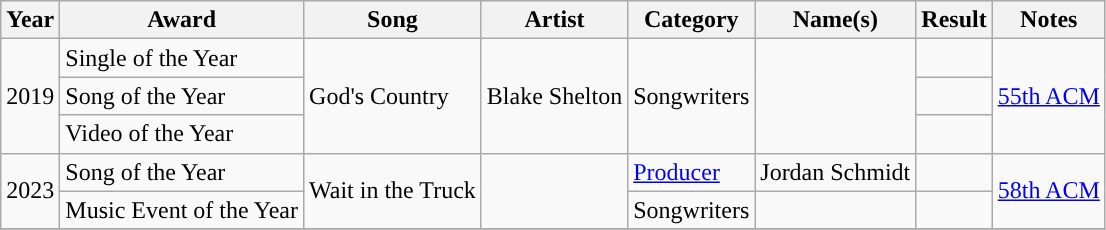<table class="wikitable">
<tr>
<th>Year</th>
<th>Award</th>
<th>Song</th>
<th>Artist</th>
<th>Category</th>
<th>Name(s)</th>
<th>Result</th>
<th>Notes</th>
</tr>
<tr>
<td rowspan="3">2019</td>
<td>Single of the Year</td>
<td rowspan="3">God's Country</td>
<td rowspan="3">Blake Shelton</td>
<td rowspan="3">Songwriters</td>
<td rowspan="3"></td>
<td></td>
<td rowspan="3"><a href='#'>55th ACM</a></td>
</tr>
<tr>
<td>Song of the Year</td>
<td></td>
</tr>
<tr>
<td>Video of the Year</td>
<td></td>
</tr>
<tr>
<td rowspan="2">2023</td>
<td>Song of the Year</td>
<td rowspan="2">Wait in the Truck</td>
<td rowspan="2"></td>
<td><a href='#'>Producer</a></td>
<td>Jordan Schmidt</td>
<td></td>
<td rowspan="2"><a href='#'>58th ACM</a><br></td>
</tr>
<tr>
<td>Music Event of the Year</td>
<td>Songwriters</td>
<td></td>
<td></td>
</tr>
<tr>
</tr>
</table>
